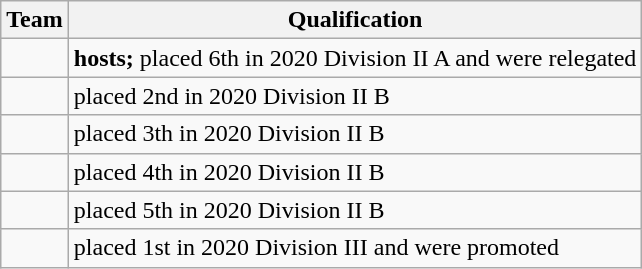<table class="wikitable">
<tr>
<th>Team</th>
<th>Qualification</th>
</tr>
<tr>
<td></td>
<td><strong>hosts;</strong> placed 6th in 2020 Division II A and were relegated</td>
</tr>
<tr>
<td></td>
<td>placed 2nd in 2020 Division II B</td>
</tr>
<tr>
<td><s></s></td>
<td>placed 3th in 2020 Division II B</td>
</tr>
<tr>
<td></td>
<td>placed 4th in 2020 Division II B</td>
</tr>
<tr>
<td></td>
<td>placed 5th in 2020 Division II B</td>
</tr>
<tr>
<td></td>
<td>placed 1st in 2020 Division III and were promoted</td>
</tr>
</table>
